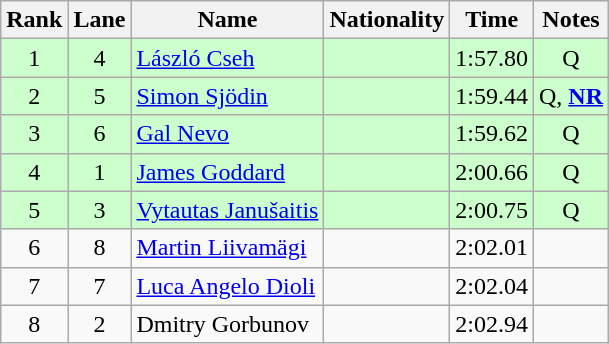<table class="wikitable sortable" style="text-align:center">
<tr>
<th>Rank</th>
<th>Lane</th>
<th>Name</th>
<th>Nationality</th>
<th>Time</th>
<th>Notes</th>
</tr>
<tr bgcolor=ccffcc>
<td>1</td>
<td>4</td>
<td align=left><a href='#'>László Cseh</a></td>
<td align=left></td>
<td>1:57.80</td>
<td>Q</td>
</tr>
<tr bgcolor=ccffcc>
<td>2</td>
<td>5</td>
<td align=left><a href='#'>Simon Sjödin</a></td>
<td align=left></td>
<td>1:59.44</td>
<td>Q, <strong><a href='#'>NR</a></strong></td>
</tr>
<tr bgcolor=ccffcc>
<td>3</td>
<td>6</td>
<td align=left><a href='#'>Gal Nevo</a></td>
<td align=left></td>
<td>1:59.62</td>
<td>Q</td>
</tr>
<tr bgcolor=ccffcc>
<td>4</td>
<td>1</td>
<td align=left><a href='#'>James Goddard</a></td>
<td align=left></td>
<td>2:00.66</td>
<td>Q</td>
</tr>
<tr bgcolor=ccffcc>
<td>5</td>
<td>3</td>
<td align=left><a href='#'>Vytautas Janušaitis</a></td>
<td align=left></td>
<td>2:00.75</td>
<td>Q</td>
</tr>
<tr>
<td>6</td>
<td>8</td>
<td align=left><a href='#'>Martin Liivamägi</a></td>
<td align=left></td>
<td>2:02.01</td>
<td></td>
</tr>
<tr>
<td>7</td>
<td>7</td>
<td align=left><a href='#'>Luca Angelo Dioli</a></td>
<td align=left></td>
<td>2:02.04</td>
<td></td>
</tr>
<tr>
<td>8</td>
<td>2</td>
<td align=left>Dmitry Gorbunov</td>
<td align=left></td>
<td>2:02.94</td>
<td></td>
</tr>
</table>
